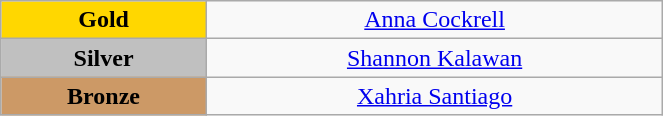<table class="wikitable" style=" text-align:center; " width="35%">
<tr>
<td style="background:gold"><strong>Gold</strong></td>
<td><a href='#'>Anna Cockrell</a> <br><small></small></td>
</tr>
<tr>
<td style="background:silver"><strong>Silver</strong></td>
<td><a href='#'>Shannon Kalawan</a><br><small> </small></td>
</tr>
<tr>
<td style="background:#cc9966"><strong>Bronze</strong></td>
<td><a href='#'>Xahria Santiago</a> <br><small></small></td>
</tr>
</table>
